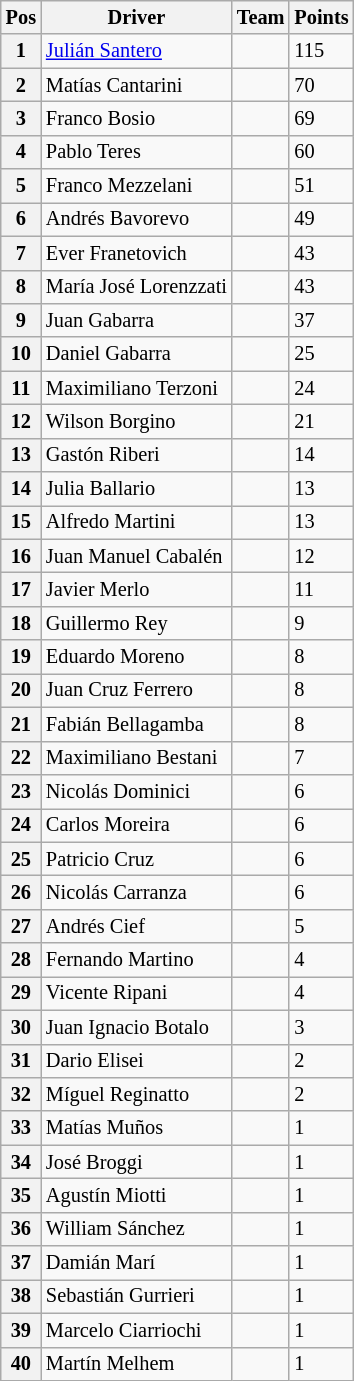<table class="wikitable" style="font-size:85%">
<tr>
<th>Pos</th>
<th>Driver</th>
<th>Team</th>
<th>Points</th>
</tr>
<tr>
<th>1</th>
<td> <a href='#'>Julián Santero</a></td>
<td></td>
<td>115</td>
</tr>
<tr>
<th>2</th>
<td> Matías Cantarini</td>
<td></td>
<td>70</td>
</tr>
<tr>
<th>3</th>
<td> Franco Bosio</td>
<td></td>
<td>69</td>
</tr>
<tr>
<th>4</th>
<td> Pablo Teres</td>
<td></td>
<td>60</td>
</tr>
<tr>
<th>5</th>
<td> Franco Mezzelani</td>
<td></td>
<td>51</td>
</tr>
<tr>
<th>6</th>
<td> Andrés Bavorevo</td>
<td></td>
<td>49</td>
</tr>
<tr>
<th>7</th>
<td> Ever Franetovich</td>
<td></td>
<td>43</td>
</tr>
<tr>
<th>8</th>
<td> María José Lorenzzati</td>
<td></td>
<td>43</td>
</tr>
<tr>
<th>9</th>
<td> Juan Gabarra</td>
<td></td>
<td>37</td>
</tr>
<tr>
<th>10</th>
<td> Daniel Gabarra</td>
<td></td>
<td>25</td>
</tr>
<tr>
<th>11</th>
<td> Maximiliano Terzoni</td>
<td></td>
<td>24</td>
</tr>
<tr>
<th>12</th>
<td> Wilson Borgino</td>
<td></td>
<td>21</td>
</tr>
<tr>
<th>13</th>
<td> Gastón Riberi</td>
<td></td>
<td>14</td>
</tr>
<tr>
<th>14</th>
<td> Julia Ballario</td>
<td></td>
<td>13</td>
</tr>
<tr>
<th>15</th>
<td> Alfredo Martini</td>
<td></td>
<td>13</td>
</tr>
<tr>
<th>16</th>
<td> Juan Manuel Cabalén</td>
<td></td>
<td>12</td>
</tr>
<tr>
<th>17</th>
<td> Javier Merlo</td>
<td></td>
<td>11</td>
</tr>
<tr>
<th>18</th>
<td> Guillermo Rey</td>
<td></td>
<td>9</td>
</tr>
<tr>
<th>19</th>
<td> Eduardo Moreno</td>
<td></td>
<td>8</td>
</tr>
<tr>
<th>20</th>
<td> Juan Cruz Ferrero</td>
<td></td>
<td>8</td>
</tr>
<tr>
<th>21</th>
<td> Fabián Bellagamba</td>
<td></td>
<td>8</td>
</tr>
<tr>
<th>22</th>
<td> Maximiliano Bestani</td>
<td></td>
<td>7</td>
</tr>
<tr>
<th>23</th>
<td> Nicolás Dominici</td>
<td></td>
<td>6</td>
</tr>
<tr>
<th>24</th>
<td> Carlos Moreira</td>
<td></td>
<td>6</td>
</tr>
<tr>
<th>25</th>
<td> Patricio Cruz</td>
<td></td>
<td>6</td>
</tr>
<tr>
<th>26</th>
<td> Nicolás Carranza</td>
<td></td>
<td>6</td>
</tr>
<tr>
<th>27</th>
<td> Andrés Cief</td>
<td></td>
<td>5</td>
</tr>
<tr>
<th>28</th>
<td> Fernando Martino</td>
<td></td>
<td>4</td>
</tr>
<tr>
<th>29</th>
<td> Vicente Ripani</td>
<td></td>
<td>4</td>
</tr>
<tr>
<th>30</th>
<td> Juan Ignacio Botalo</td>
<td></td>
<td>3</td>
</tr>
<tr>
<th>31</th>
<td> Dario Elisei</td>
<td></td>
<td>2</td>
</tr>
<tr>
<th>32</th>
<td> Míguel Reginatto</td>
<td></td>
<td>2</td>
</tr>
<tr>
<th>33</th>
<td> Matías Muños</td>
<td></td>
<td>1</td>
</tr>
<tr>
<th>34</th>
<td> José Broggi</td>
<td></td>
<td>1</td>
</tr>
<tr>
<th>35</th>
<td> Agustín Miotti</td>
<td></td>
<td>1</td>
</tr>
<tr>
<th>36</th>
<td> William Sánchez</td>
<td></td>
<td>1</td>
</tr>
<tr>
<th>37</th>
<td> Damián Marí</td>
<td></td>
<td>1</td>
</tr>
<tr>
<th>38</th>
<td> Sebastián Gurrieri</td>
<td></td>
<td>1</td>
</tr>
<tr>
<th>39</th>
<td> Marcelo Ciarriochi</td>
<td></td>
<td>1</td>
</tr>
<tr>
<th>40</th>
<td> Martín Melhem</td>
<td></td>
<td>1</td>
</tr>
</table>
